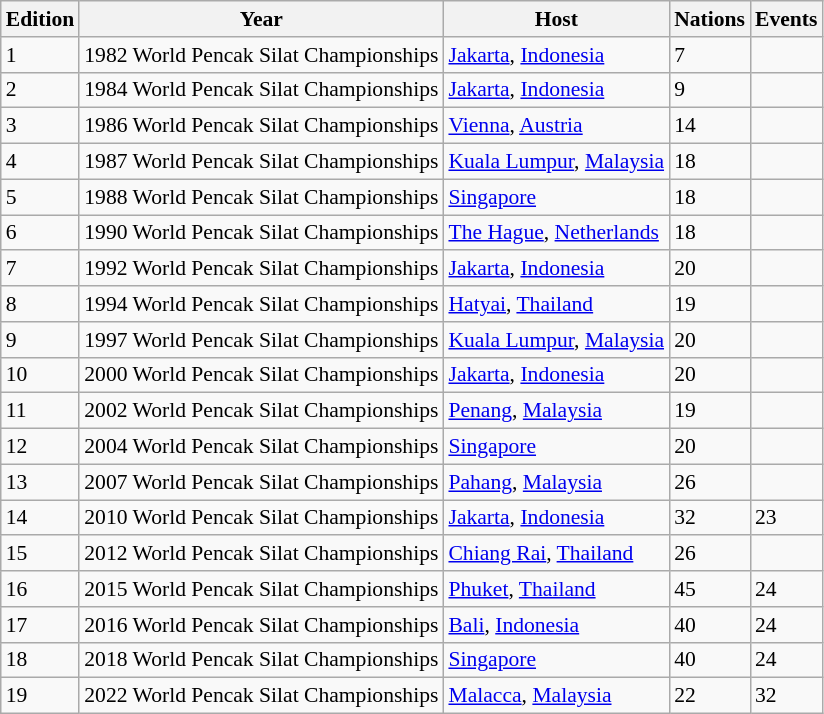<table class="wikitable" style="text-align:left; font-size:90%;">
<tr>
<th>Edition</th>
<th>Year</th>
<th>Host</th>
<th>Nations</th>
<th>Events</th>
</tr>
<tr>
<td>1</td>
<td>1982 World Pencak Silat Championships</td>
<td> <a href='#'>Jakarta</a>, <a href='#'>Indonesia</a></td>
<td>7</td>
<td></td>
</tr>
<tr>
<td>2</td>
<td>1984 World Pencak Silat Championships</td>
<td> <a href='#'>Jakarta</a>, <a href='#'>Indonesia</a></td>
<td>9</td>
<td></td>
</tr>
<tr>
<td>3</td>
<td>1986 World Pencak Silat Championships</td>
<td> <a href='#'>Vienna</a>, <a href='#'>Austria</a></td>
<td>14</td>
<td></td>
</tr>
<tr>
<td>4</td>
<td>1987 World Pencak Silat Championships</td>
<td> <a href='#'>Kuala Lumpur</a>, <a href='#'>Malaysia</a></td>
<td>18</td>
<td></td>
</tr>
<tr>
<td>5</td>
<td>1988 World Pencak Silat Championships</td>
<td> <a href='#'>Singapore</a></td>
<td>18</td>
<td></td>
</tr>
<tr>
<td>6</td>
<td>1990 World Pencak Silat Championships</td>
<td> <a href='#'>The Hague</a>, <a href='#'>Netherlands</a></td>
<td>18</td>
<td></td>
</tr>
<tr>
<td>7</td>
<td>1992 World Pencak Silat Championships</td>
<td> <a href='#'>Jakarta</a>, <a href='#'>Indonesia</a></td>
<td>20</td>
<td></td>
</tr>
<tr>
<td>8</td>
<td>1994 World Pencak Silat Championships</td>
<td> <a href='#'>Hatyai</a>, <a href='#'>Thailand</a></td>
<td>19</td>
<td></td>
</tr>
<tr>
<td>9</td>
<td>1997 World Pencak Silat Championships</td>
<td> <a href='#'>Kuala Lumpur</a>, <a href='#'>Malaysia</a></td>
<td>20</td>
<td></td>
</tr>
<tr>
<td>10</td>
<td>2000 World Pencak Silat Championships</td>
<td> <a href='#'>Jakarta</a>, <a href='#'>Indonesia</a></td>
<td>20</td>
<td></td>
</tr>
<tr>
<td>11</td>
<td>2002 World Pencak Silat Championships</td>
<td> <a href='#'>Penang</a>, <a href='#'>Malaysia</a></td>
<td>19</td>
<td></td>
</tr>
<tr>
<td>12</td>
<td>2004 World Pencak Silat Championships</td>
<td> <a href='#'>Singapore</a></td>
<td>20</td>
<td></td>
</tr>
<tr>
<td>13</td>
<td>2007 World Pencak Silat Championships</td>
<td> <a href='#'>Pahang</a>, <a href='#'>Malaysia</a></td>
<td>26</td>
<td></td>
</tr>
<tr>
<td>14</td>
<td>2010 World Pencak Silat Championships</td>
<td> <a href='#'>Jakarta</a>, <a href='#'>Indonesia</a></td>
<td>32</td>
<td>23</td>
</tr>
<tr>
<td>15</td>
<td>2012 World Pencak Silat Championships</td>
<td> <a href='#'>Chiang Rai</a>, <a href='#'>Thailand</a></td>
<td>26</td>
<td></td>
</tr>
<tr>
<td>16</td>
<td>2015 World Pencak Silat Championships</td>
<td> <a href='#'>Phuket</a>, <a href='#'>Thailand</a></td>
<td>45</td>
<td>24</td>
</tr>
<tr>
<td>17</td>
<td>2016 World Pencak Silat Championships</td>
<td> <a href='#'>Bali</a>, <a href='#'>Indonesia</a></td>
<td>40</td>
<td>24</td>
</tr>
<tr>
<td>18</td>
<td>2018 World Pencak Silat Championships</td>
<td> <a href='#'>Singapore</a></td>
<td>40</td>
<td>24</td>
</tr>
<tr>
<td>19</td>
<td>2022 World Pencak Silat Championships</td>
<td> <a href='#'>Malacca</a>, <a href='#'>Malaysia</a></td>
<td>22</td>
<td>32</td>
</tr>
</table>
